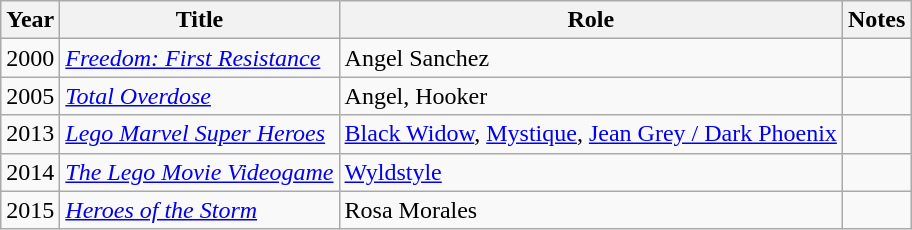<table class="wikitable sortable">
<tr>
<th>Year</th>
<th>Title</th>
<th>Role</th>
<th>Notes</th>
</tr>
<tr>
<td>2000</td>
<td><em><a href='#'>Freedom: First Resistance</a></em></td>
<td>Angel Sanchez</td>
<td></td>
</tr>
<tr>
<td>2005</td>
<td><em><a href='#'>Total Overdose</a></em></td>
<td>Angel, Hooker</td>
<td></td>
</tr>
<tr>
<td>2013</td>
<td><em><a href='#'>Lego Marvel Super Heroes</a></em></td>
<td><a href='#'>Black Widow</a>, <a href='#'>Mystique</a>, <a href='#'>Jean Grey / Dark Phoenix</a></td>
<td></td>
</tr>
<tr>
<td>2014</td>
<td><em><a href='#'>The Lego Movie Videogame</a></em></td>
<td><a href='#'>Wyldstyle</a></td>
<td></td>
</tr>
<tr>
<td>2015</td>
<td><em><a href='#'>Heroes of the Storm</a></em></td>
<td>Rosa Morales</td>
<td></td>
</tr>
</table>
